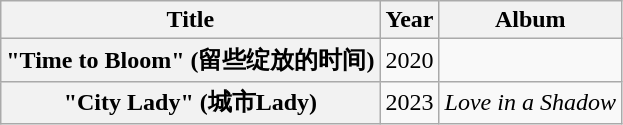<table class="wikitable plainrowheaders">
<tr>
<th scope="col">Title</th>
<th scope="col">Year</th>
<th scope="col">Album</th>
</tr>
<tr>
<th scope="row">"Time to Bloom" (留些绽放的时间)</th>
<td>2020</td>
<td></td>
</tr>
<tr>
<th scope="row">"City Lady" (城市Lady)</th>
<td>2023</td>
<td><em>Love in a Shadow</em></td>
</tr>
</table>
